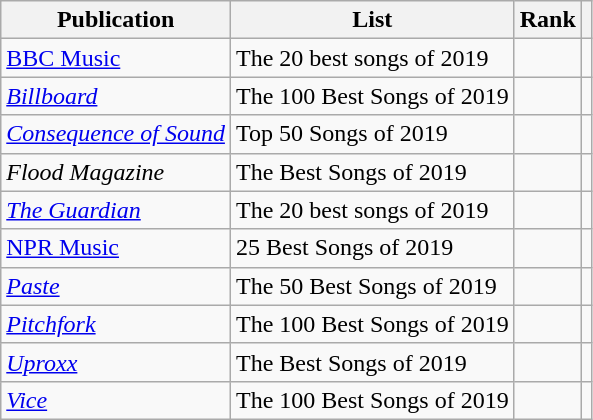<table class="sortable wikitable">
<tr>
<th>Publication</th>
<th>List</th>
<th>Rank</th>
<th class="unsortable"></th>
</tr>
<tr>
<td><a href='#'>BBC Music</a></td>
<td>The 20 best songs of 2019</td>
<td></td>
<td></td>
</tr>
<tr>
<td><em><a href='#'>Billboard</a></em></td>
<td>The 100 Best Songs of 2019</td>
<td></td>
<td></td>
</tr>
<tr>
<td><em><a href='#'>Consequence of Sound</a></em></td>
<td>Top 50 Songs of 2019</td>
<td></td>
<td></td>
</tr>
<tr>
<td><em>Flood Magazine</em></td>
<td>The Best Songs of 2019</td>
<td></td>
<td></td>
</tr>
<tr>
<td><em><a href='#'>The Guardian</a></em></td>
<td>The 20 best songs of 2019</td>
<td></td>
<td></td>
</tr>
<tr>
<td><a href='#'>NPR Music</a></td>
<td>25 Best Songs of 2019</td>
<td></td>
<td></td>
</tr>
<tr>
<td><em><a href='#'>Paste</a></em></td>
<td>The 50 Best Songs of 2019</td>
<td></td>
<td></td>
</tr>
<tr>
<td><em><a href='#'>Pitchfork</a></em></td>
<td>The 100 Best Songs of 2019</td>
<td></td>
<td></td>
</tr>
<tr>
<td><em><a href='#'>Uproxx</a></em></td>
<td>The Best Songs of 2019</td>
<td></td>
<td></td>
</tr>
<tr>
<td><em><a href='#'>Vice</a></em></td>
<td>The 100 Best Songs of 2019</td>
<td></td>
<td></td>
</tr>
</table>
